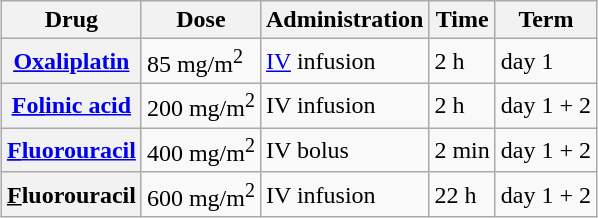<table class="wikitable" style="margin:auto;">
<tr>
<th scope="col">Drug</th>
<th scope="col">Dose</th>
<th scope="col">Administration</th>
<th scope="col">Time</th>
<th scope="col">Term</th>
</tr>
<tr>
<th scope="row"><a href='#'><u>Ox</u>aliplatin</a></th>
<td>85 mg/m<sup>2</sup></td>
<td><a href='#'>IV</a> infusion</td>
<td>2 h</td>
<td>day 1</td>
</tr>
<tr>
<th scope="row"><a href='#'><u>Fol</u>inic acid</a></th>
<td>200 mg/m<sup>2</sup></td>
<td>IV infusion</td>
<td>2 h</td>
<td>day 1 + 2</td>
</tr>
<tr>
<th scope="row"><a href='#'><u>F</u>luorouracil</a></th>
<td>400 mg/m<sup>2</sup></td>
<td>IV bolus</td>
<td>2 min</td>
<td>day 1 + 2</td>
</tr>
<tr>
<th scope="row"><u>F</u>luorouracil</th>
<td>600 mg/m<sup>2</sup></td>
<td>IV infusion</td>
<td>22 h</td>
<td>day 1 + 2</td>
</tr>
</table>
